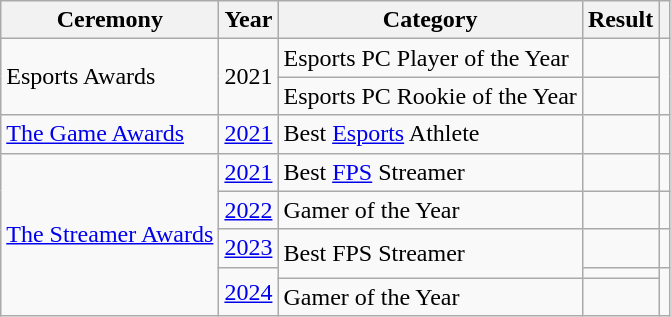<table class="wikitable plainrowheaders sortable">
<tr>
<th scope="col">Ceremony</th>
<th scope="col">Year</th>
<th scope="col">Category</th>
<th scope="col">Result</th>
<th scope="col" class="unsortable"></th>
</tr>
<tr>
<td rowspan="2">Esports Awards</td>
<td rowspan="2">2021</td>
<td>Esports PC Player of the Year</td>
<td></td>
<td style="text-align:center" rowspan="2"></td>
</tr>
<tr>
<td>Esports PC Rookie of the Year</td>
<td></td>
</tr>
<tr>
<td><a href='#'>The Game Awards</a></td>
<td scope="row"><a href='#'>2021</a></td>
<td>Best <a href='#'>Esports</a> Athlete</td>
<td></td>
<td style="text-align:center"></td>
</tr>
<tr>
<td rowspan="5"><a href='#'>The Streamer Awards</a></td>
<td scope="row"><a href='#'>2021</a></td>
<td>Best <a href='#'>FPS</a> Streamer</td>
<td></td>
<td style="text-align:center"></td>
</tr>
<tr>
<td scope="row"><a href='#'>2022</a></td>
<td>Gamer of the Year</td>
<td></td>
<td style="text-align:center"></td>
</tr>
<tr>
<td scope="row"><a href='#'>2023</a></td>
<td rowspan="2">Best FPS Streamer</td>
<td></td>
<td style="text-align:center"></td>
</tr>
<tr>
<td rowspan="2"><a href='#'>2024</a></td>
<td></td>
<td style="text-align:center" rowspan="2"></td>
</tr>
<tr>
<td>Gamer of the Year</td>
<td></td>
</tr>
</table>
